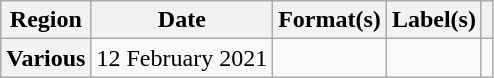<table class="wikitable plainrowheaders">
<tr>
<th scope="col">Region</th>
<th scope="col">Date</th>
<th scope="col">Format(s)</th>
<th scope="col">Label(s)</th>
<th scope="col"></th>
</tr>
<tr>
<th scope="row">Various</th>
<td>12 February 2021</td>
<td></td>
<td></td>
<td></td>
</tr>
</table>
